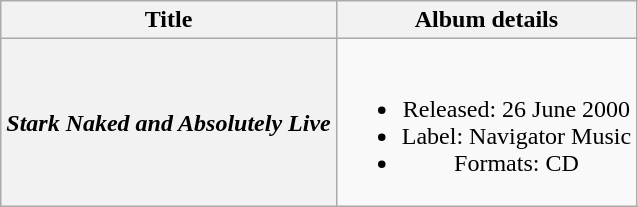<table class="wikitable plainrowheaders" style="text-align:center;">
<tr>
<th scope="col">Title</th>
<th scope="col">Album details</th>
</tr>
<tr>
<th scope="row"><em>Stark Naked and Absolutely Live</em></th>
<td><br><ul><li>Released: 26 June 2000</li><li>Label: Navigator Music</li><li>Formats: CD</li></ul></td>
</tr>
</table>
